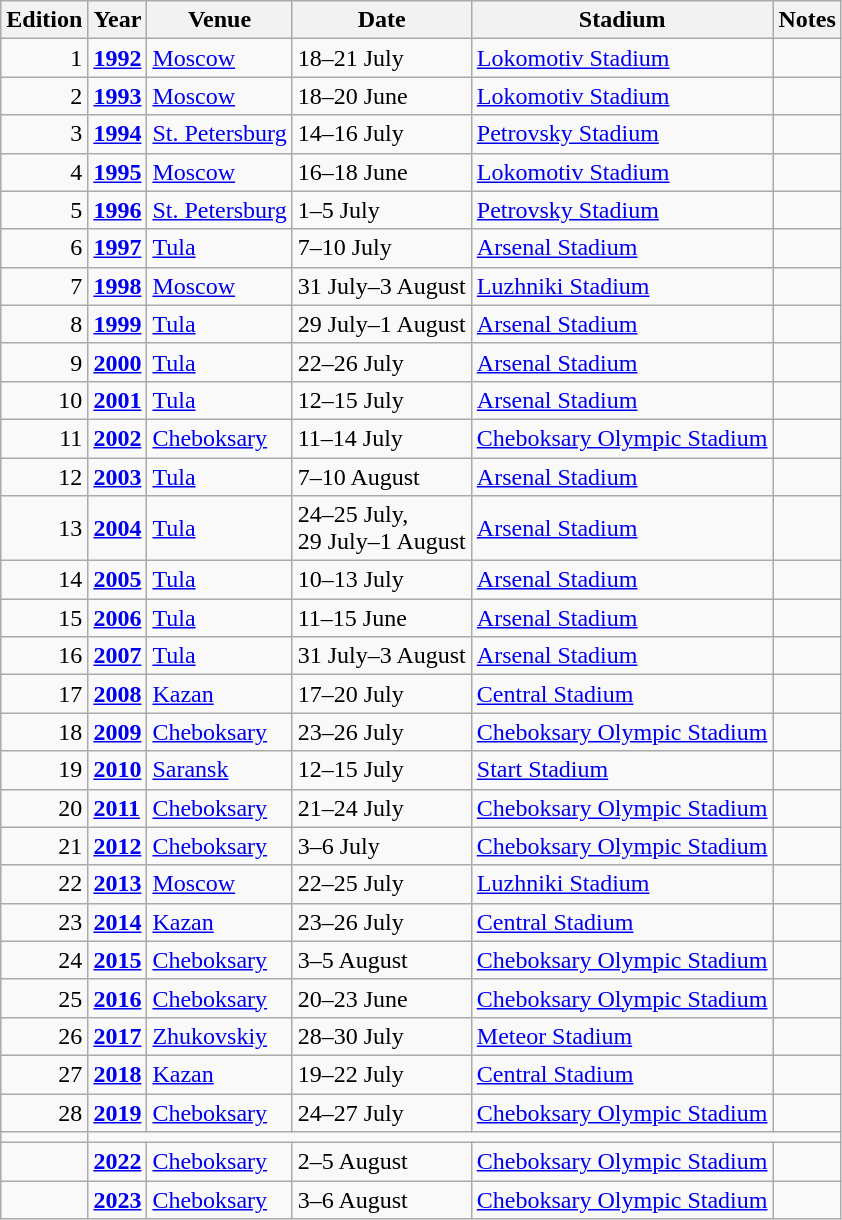<table class="wikitable">
<tr>
<th>Edition</th>
<th>Year</th>
<th>Venue</th>
<th>Date</th>
<th>Stadium</th>
<th>Notes</th>
</tr>
<tr>
<td align="right">1</td>
<td><strong><a href='#'>1992</a></strong></td>
<td><a href='#'>Moscow</a></td>
<td>18–21 July</td>
<td><a href='#'>Lokomotiv Stadium</a></td>
<td></td>
</tr>
<tr>
<td align="right">2</td>
<td><strong><a href='#'>1993</a></strong></td>
<td><a href='#'>Moscow</a></td>
<td>18–20 June</td>
<td><a href='#'>Lokomotiv Stadium</a></td>
<td></td>
</tr>
<tr>
<td align="right">3</td>
<td><strong><a href='#'>1994</a></strong></td>
<td><a href='#'>St. Petersburg</a></td>
<td>14–16 July</td>
<td><a href='#'>Petrovsky Stadium</a></td>
<td></td>
</tr>
<tr>
<td align="right">4</td>
<td><strong><a href='#'>1995</a></strong></td>
<td><a href='#'>Moscow</a></td>
<td>16–18 June</td>
<td><a href='#'>Lokomotiv Stadium</a></td>
<td></td>
</tr>
<tr>
<td align="right">5</td>
<td><strong><a href='#'>1996</a></strong></td>
<td><a href='#'>St. Petersburg</a></td>
<td>1–5 July</td>
<td><a href='#'>Petrovsky Stadium</a></td>
<td></td>
</tr>
<tr>
<td align="right">6</td>
<td><strong><a href='#'>1997</a></strong></td>
<td><a href='#'>Tula</a></td>
<td>7–10 July</td>
<td><a href='#'>Arsenal Stadium</a></td>
<td></td>
</tr>
<tr>
<td align="right">7</td>
<td><strong><a href='#'>1998</a></strong></td>
<td><a href='#'>Moscow</a></td>
<td>31 July–3 August</td>
<td><a href='#'>Luzhniki Stadium</a></td>
<td></td>
</tr>
<tr>
<td align="right">8</td>
<td><strong><a href='#'>1999</a></strong></td>
<td><a href='#'>Tula</a></td>
<td>29 July–1 August</td>
<td><a href='#'>Arsenal Stadium</a></td>
<td></td>
</tr>
<tr>
<td align="right">9</td>
<td><strong><a href='#'>2000</a></strong></td>
<td><a href='#'>Tula</a></td>
<td>22–26 July</td>
<td><a href='#'>Arsenal Stadium</a></td>
<td></td>
</tr>
<tr>
<td align="right">10</td>
<td><strong><a href='#'>2001</a></strong></td>
<td><a href='#'>Tula</a></td>
<td>12–15 July</td>
<td><a href='#'>Arsenal Stadium</a></td>
<td></td>
</tr>
<tr>
<td align="right">11</td>
<td><strong><a href='#'>2002</a></strong></td>
<td><a href='#'>Cheboksary</a></td>
<td>11–14 July</td>
<td><a href='#'>Cheboksary Olympic Stadium</a></td>
<td></td>
</tr>
<tr>
<td align="right">12</td>
<td><strong><a href='#'>2003</a></strong></td>
<td><a href='#'>Tula</a></td>
<td>7–10 August</td>
<td><a href='#'>Arsenal Stadium</a></td>
<td></td>
</tr>
<tr>
<td align="right">13</td>
<td><strong><a href='#'>2004</a></strong></td>
<td><a href='#'>Tula</a></td>
<td>24–25 July,<br> 29 July–1 August</td>
<td><a href='#'>Arsenal Stadium</a></td>
<td></td>
</tr>
<tr>
<td align="right">14</td>
<td><strong><a href='#'>2005</a></strong></td>
<td><a href='#'>Tula</a></td>
<td>10–13 July</td>
<td><a href='#'>Arsenal Stadium</a></td>
<td></td>
</tr>
<tr>
<td align="right">15</td>
<td><strong><a href='#'>2006</a></strong></td>
<td><a href='#'>Tula</a></td>
<td>11–15 June</td>
<td><a href='#'>Arsenal Stadium</a></td>
<td></td>
</tr>
<tr>
<td align="right">16</td>
<td><strong><a href='#'>2007</a></strong></td>
<td><a href='#'>Tula</a></td>
<td>31 July–3 August</td>
<td><a href='#'>Arsenal Stadium</a></td>
<td></td>
</tr>
<tr>
<td align="right">17</td>
<td><strong><a href='#'>2008</a></strong></td>
<td><a href='#'>Kazan</a></td>
<td>17–20 July</td>
<td><a href='#'>Central Stadium</a></td>
<td></td>
</tr>
<tr>
<td align="right">18</td>
<td><strong><a href='#'>2009</a></strong></td>
<td><a href='#'>Cheboksary</a></td>
<td>23–26 July</td>
<td><a href='#'>Cheboksary Olympic Stadium</a></td>
<td></td>
</tr>
<tr>
<td align="right">19</td>
<td><strong><a href='#'>2010</a></strong></td>
<td><a href='#'>Saransk</a></td>
<td>12–15 July</td>
<td><a href='#'>Start Stadium</a></td>
<td></td>
</tr>
<tr>
<td align="right">20</td>
<td><strong><a href='#'>2011</a></strong></td>
<td><a href='#'>Cheboksary</a></td>
<td>21–24 July</td>
<td><a href='#'>Cheboksary Olympic Stadium</a></td>
<td></td>
</tr>
<tr>
<td align="right">21</td>
<td><strong><a href='#'>2012</a></strong></td>
<td><a href='#'>Cheboksary</a></td>
<td>3–6 July</td>
<td><a href='#'>Cheboksary Olympic Stadium</a></td>
<td></td>
</tr>
<tr>
<td align="right">22</td>
<td><strong><a href='#'>2013</a></strong></td>
<td><a href='#'>Moscow</a></td>
<td>22–25 July</td>
<td><a href='#'>Luzhniki Stadium</a></td>
<td></td>
</tr>
<tr>
<td align="right">23</td>
<td><strong><a href='#'>2014</a></strong></td>
<td><a href='#'>Kazan</a></td>
<td>23–26 July</td>
<td><a href='#'>Central Stadium</a></td>
<td></td>
</tr>
<tr>
<td align="right">24</td>
<td><strong><a href='#'>2015</a></strong></td>
<td><a href='#'>Cheboksary</a></td>
<td>3–5 August</td>
<td><a href='#'>Cheboksary Olympic Stadium</a></td>
<td></td>
</tr>
<tr>
<td align="right">25</td>
<td><strong><a href='#'>2016</a></strong></td>
<td><a href='#'>Cheboksary</a></td>
<td>20–23 June</td>
<td><a href='#'>Cheboksary Olympic Stadium</a></td>
<td></td>
</tr>
<tr>
<td align="right">26</td>
<td><strong><a href='#'>2017</a></strong></td>
<td><a href='#'>Zhukovskiy</a></td>
<td>28–30 July</td>
<td><a href='#'>Meteor Stadium</a></td>
<td></td>
</tr>
<tr>
<td align="right">27</td>
<td><strong><a href='#'>2018</a></strong></td>
<td><a href='#'>Kazan</a></td>
<td>19–22 July</td>
<td><a href='#'>Central Stadium</a></td>
<td></td>
</tr>
<tr>
<td align="right">28</td>
<td><strong><a href='#'>2019</a></strong></td>
<td><a href='#'>Cheboksary</a></td>
<td>24–27 July</td>
<td><a href='#'>Cheboksary Olympic Stadium</a></td>
<td></td>
</tr>
<tr>
<td></td>
</tr>
<tr>
<td align="right"></td>
<td><strong><a href='#'>2022</a></strong></td>
<td><a href='#'>Cheboksary</a></td>
<td>2–5 August</td>
<td><a href='#'>Cheboksary Olympic Stadium</a></td>
<td></td>
</tr>
<tr>
<td align="right"></td>
<td><strong><a href='#'>2023</a></strong></td>
<td><a href='#'>Cheboksary</a></td>
<td>3–6 August</td>
<td><a href='#'>Cheboksary Olympic Stadium</a></td>
<td></td>
</tr>
</table>
